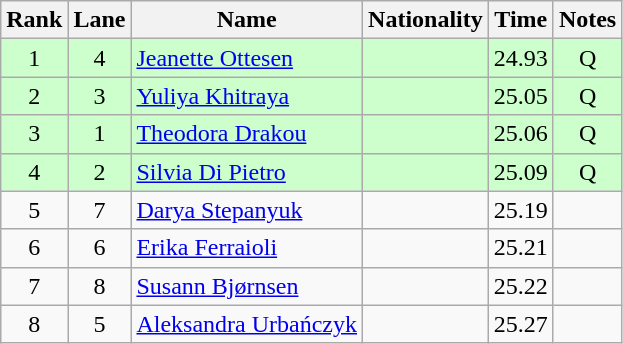<table class="wikitable sortable" style="text-align:center">
<tr>
<th>Rank</th>
<th>Lane</th>
<th>Name</th>
<th>Nationality</th>
<th>Time</th>
<th>Notes</th>
</tr>
<tr bgcolor=ccffcc>
<td>1</td>
<td>4</td>
<td align=left><a href='#'>Jeanette Ottesen</a></td>
<td align=left></td>
<td>24.93</td>
<td>Q</td>
</tr>
<tr bgcolor=ccffcc>
<td>2</td>
<td>3</td>
<td align=left><a href='#'>Yuliya Khitraya</a></td>
<td align=left></td>
<td>25.05</td>
<td>Q</td>
</tr>
<tr bgcolor=ccffcc>
<td>3</td>
<td>1</td>
<td align=left><a href='#'>Theodora Drakou</a></td>
<td align=left></td>
<td>25.06</td>
<td>Q</td>
</tr>
<tr bgcolor=ccffcc>
<td>4</td>
<td>2</td>
<td align=left><a href='#'>Silvia Di Pietro</a></td>
<td align=left></td>
<td>25.09</td>
<td>Q</td>
</tr>
<tr>
<td>5</td>
<td>7</td>
<td align=left><a href='#'>Darya Stepanyuk</a></td>
<td align=left></td>
<td>25.19</td>
<td></td>
</tr>
<tr>
<td>6</td>
<td>6</td>
<td align=left><a href='#'>Erika Ferraioli</a></td>
<td align=left></td>
<td>25.21</td>
<td></td>
</tr>
<tr>
<td>7</td>
<td>8</td>
<td align=left><a href='#'>Susann Bjørnsen</a></td>
<td align=left></td>
<td>25.22</td>
<td></td>
</tr>
<tr>
<td>8</td>
<td>5</td>
<td align=left><a href='#'>Aleksandra Urbańczyk</a></td>
<td align=left></td>
<td>25.27</td>
<td></td>
</tr>
</table>
